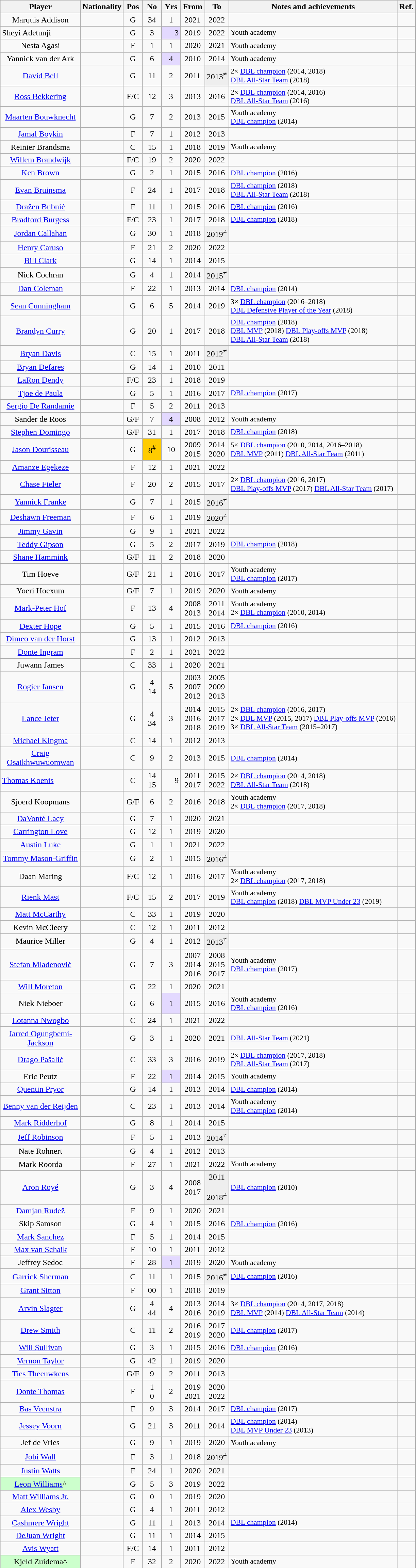<table class="wikitable sortable" style="text-align:center">
<tr>
<th width="150px" scope="col">Player</th>
<th>Nationality</th>
<th width="30px" scope="col">Pos</th>
<th width="30px" scope="col">No</th>
<th width="30px" scope="col">Yrs</th>
<th width="40px" scope="col">From</th>
<th width="40px" scope="col">To</th>
<th class="unsortable" scope="col">Notes and achievements</th>
<th class="unsortable" scope="col">Ref.</th>
</tr>
<tr>
<td>Marquis Addison</td>
<td></td>
<td>G</td>
<td>34</td>
<td>1</td>
<td>2021</td>
<td>2022</td>
<td></td>
<td></td>
</tr>
<tr>
<td align="left">Sheyi Adetunji</td>
<td></td>
<td>G</td>
<td>3</td>
<td style="background-color:#E3D9FF" align="right">3</td>
<td>2019</td>
<td>2022</td>
<td align="left" style="font-size:90%">Youth academy</td>
<td></td>
</tr>
<tr>
<td>Nesta Agasi</td>
<td></td>
<td>F</td>
<td>1</td>
<td>1</td>
<td>2020</td>
<td>2021</td>
<td align="left" style="font-size:90%">Youth academy</td>
<td></td>
</tr>
<tr>
<td>Yannick van der Ark</td>
<td></td>
<td>G</td>
<td>6</td>
<td style="background-color:#E3D9FF">4</td>
<td>2010</td>
<td>2014</td>
<td align="left" style="font-size:90%">Youth academy</td>
<td></td>
</tr>
<tr>
<td><a href='#'>David Bell</a></td>
<td></td>
<td>G</td>
<td>11</td>
<td>2</td>
<td>2011</td>
<td style="background-color:#eee">2013<sup>≠</sup></td>
<td align="left" style="font-size:90%">2× <a href='#'>DBL champion</a> (2014, 2018)<br><a href='#'>DBL All-Star Team</a> (2018)</td>
<td></td>
</tr>
<tr>
<td><a href='#'>Ross Bekkering</a></td>
<td></td>
<td>F/C</td>
<td>12</td>
<td>3</td>
<td>2013</td>
<td>2016</td>
<td align="left" style="font-size:90%">2× <a href='#'>DBL champion</a> (2014, 2016)<br><a href='#'>DBL All-Star Team</a> (2016)</td>
<td></td>
</tr>
<tr>
<td><a href='#'>Maarten Bouwknecht</a></td>
<td></td>
<td>G</td>
<td>7</td>
<td>2</td>
<td>2013</td>
<td>2015</td>
<td align="left" style="font-size:90%">Youth academy<br> <a href='#'>DBL champion</a> (2014)</td>
<td></td>
</tr>
<tr>
<td><a href='#'>Jamal Boykin</a></td>
<td></td>
<td>F</td>
<td>7</td>
<td>1</td>
<td>2012</td>
<td>2013</td>
<td></td>
<td></td>
</tr>
<tr>
<td>Reinier Brandsma</td>
<td></td>
<td>C</td>
<td>15</td>
<td>1</td>
<td>2018</td>
<td>2019</td>
<td align="left" style="font-size:90%">Youth academy</td>
<td></td>
</tr>
<tr>
<td><a href='#'>Willem Brandwijk</a></td>
<td></td>
<td>F/C</td>
<td>19</td>
<td>2</td>
<td>2020</td>
<td>2022</td>
<td></td>
<td></td>
</tr>
<tr>
<td><a href='#'>Ken Brown</a></td>
<td></td>
<td>G</td>
<td>2</td>
<td>1</td>
<td>2015</td>
<td>2016</td>
<td align="left" style="font-size:90%"> <a href='#'>DBL champion</a> (2016)</td>
<td></td>
</tr>
<tr>
<td><a href='#'>Evan Bruinsma</a></td>
<td></td>
<td>F</td>
<td>24</td>
<td>1</td>
<td>2017</td>
<td>2018</td>
<td align="left" style="font-size:90%"> <a href='#'>DBL champion</a> (2018)<br><a href='#'>DBL All-Star Team</a> (2018)</td>
<td></td>
</tr>
<tr>
<td><a href='#'>Dražen Bubnić</a></td>
<td></td>
<td>F</td>
<td>11</td>
<td>1</td>
<td>2015</td>
<td>2016</td>
<td align="left" style="font-size:90%"><a href='#'>DBL champion</a> (2016)</td>
<td></td>
</tr>
<tr>
<td><a href='#'>Bradford Burgess</a></td>
<td></td>
<td>F/C</td>
<td>23</td>
<td>1</td>
<td>2017</td>
<td>2018</td>
<td align="left" style="font-size:90%"> <a href='#'>DBL champion</a> (2018)</td>
<td></td>
</tr>
<tr>
<td><a href='#'>Jordan Callahan</a></td>
<td></td>
<td>G</td>
<td>30</td>
<td>1</td>
<td>2018</td>
<td style="background-color:#eee">2019<sup>≠</sup></td>
<td></td>
<td></td>
</tr>
<tr>
<td><a href='#'>Henry Caruso</a></td>
<td></td>
<td>F</td>
<td>21</td>
<td>2</td>
<td>2020</td>
<td>2022</td>
<td></td>
<td></td>
</tr>
<tr>
<td><a href='#'>Bill Clark</a></td>
<td></td>
<td>G</td>
<td>14</td>
<td>1</td>
<td>2014</td>
<td>2015</td>
<td></td>
<td></td>
</tr>
<tr>
<td>Nick Cochran</td>
<td></td>
<td>G</td>
<td>4</td>
<td>1</td>
<td>2014</td>
<td style="background-color:#eee">2015<sup>≠</sup></td>
<td></td>
<td></td>
</tr>
<tr>
<td><a href='#'>Dan Coleman</a></td>
<td></td>
<td>F</td>
<td>22</td>
<td>1</td>
<td>2013</td>
<td>2014</td>
<td align="left" style="font-size:90%"><a href='#'>DBL champion</a> (2014)</td>
<td></td>
</tr>
<tr>
<td><a href='#'>Sean Cunningham</a></td>
<td><br></td>
<td>G</td>
<td>6</td>
<td>5</td>
<td>2014</td>
<td>2019</td>
<td align="left" style="font-size:90%">3× <a href='#'>DBL champion</a> (2016–2018)<br><a href='#'>DBL Defensive Player of the Year</a> (2018)</td>
<td></td>
</tr>
<tr>
<td><a href='#'>Brandyn Curry</a></td>
<td></td>
<td>G</td>
<td>20</td>
<td>1</td>
<td>2017</td>
<td>2018</td>
<td align="left" style="font-size:90%"><a href='#'>DBL champion</a> (2018)<br><a href='#'>DBL MVP</a> (2018)
<a href='#'>DBL Play-offs MVP</a> (2018)<br><a href='#'>DBL All-Star Team</a> (2018)</td>
<td></td>
</tr>
<tr>
<td><a href='#'>Bryan Davis</a></td>
<td></td>
<td>C</td>
<td>15</td>
<td>1</td>
<td>2011</td>
<td style="background-color:#eee">2012<sup>≠</sup></td>
<td></td>
<td></td>
</tr>
<tr>
<td><a href='#'>Bryan Defares</a></td>
<td></td>
<td>G</td>
<td>14</td>
<td>1</td>
<td>2010</td>
<td>2011</td>
<td></td>
<td></td>
</tr>
<tr>
<td><a href='#'>LaRon Dendy</a></td>
<td></td>
<td>F/C</td>
<td>23</td>
<td>1</td>
<td>2018</td>
<td>2019</td>
<td></td>
<td></td>
</tr>
<tr>
<td><a href='#'>Tjoe de Paula</a></td>
<td></td>
<td>G</td>
<td>5</td>
<td>1</td>
<td>2016</td>
<td>2017</td>
<td align="left" style="font-size:90%"> <a href='#'>DBL champion</a> (2017)</td>
<td></td>
</tr>
<tr>
<td><a href='#'>Sergio De Randamie</a></td>
<td></td>
<td>F</td>
<td>5</td>
<td>2</td>
<td>2011</td>
<td>2013</td>
<td></td>
<td></td>
</tr>
<tr>
<td>Sander de Roos</td>
<td></td>
<td>G/F</td>
<td>7</td>
<td style="background-color:#E3D9FF">4</td>
<td>2008</td>
<td>2012</td>
<td align="left" style="font-size:90%">Youth academy</td>
<td></td>
</tr>
<tr>
<td><a href='#'>Stephen Domingo</a></td>
<td><br></td>
<td>G/F</td>
<td>31</td>
<td>1</td>
<td>2017</td>
<td>2018</td>
<td align="left" style="font-size:90%"> <a href='#'>DBL champion</a> (2018)</td>
<td></td>
</tr>
<tr>
<td><a href='#'>Jason Dourisseau</a></td>
<td><br></td>
<td>G</td>
<td style="background-color:#FFCC00">8<sup>#</sup></td>
<td>10</td>
<td>2009<br>2015</td>
<td>2014<br>2020</td>
<td align="left" style="font-size:90%">5× <a href='#'>DBL champion</a> (2010, 2014, 2016–2018)<br><a href='#'>DBL MVP</a> (2011)
<a href='#'>DBL All-Star Team</a> (2011)</td>
<td></td>
</tr>
<tr>
<td><a href='#'>Amanze Egekeze</a></td>
<td><br></td>
<td>F</td>
<td>12</td>
<td>1</td>
<td>2021</td>
<td>2022</td>
<td></td>
<td></td>
</tr>
<tr>
<td><a href='#'>Chase Fieler</a></td>
<td></td>
<td>F</td>
<td>20</td>
<td>2</td>
<td>2015</td>
<td>2017</td>
<td align="left" style="font-size:90%">2× <a href='#'>DBL champion</a> (2016, 2017)<br><a href='#'>DBL Play-offs MVP</a> (2017)
<a href='#'>DBL All-Star Team</a> (2017)</td>
<td></td>
</tr>
<tr>
<td><a href='#'>Yannick Franke</a></td>
<td></td>
<td>G</td>
<td>7</td>
<td>1</td>
<td>2015</td>
<td style="background-color:#eee">2016<sup>≠</sup></td>
<td></td>
<td></td>
</tr>
<tr>
<td><a href='#'>Deshawn Freeman</a></td>
<td></td>
<td>F</td>
<td>6</td>
<td>1</td>
<td>2019</td>
<td style="background-color:#eee">2020<sup>≠</sup></td>
<td></td>
<td></td>
</tr>
<tr>
<td><a href='#'>Jimmy Gavin</a></td>
<td></td>
<td>G</td>
<td>9</td>
<td>1</td>
<td>2021</td>
<td>2022</td>
<td></td>
<td></td>
</tr>
<tr>
<td><a href='#'>Teddy Gipson</a></td>
<td></td>
<td>G</td>
<td>5</td>
<td>2</td>
<td>2017</td>
<td>2019</td>
<td align="left" style="font-size:90%"> <a href='#'>DBL champion</a> (2018)</td>
<td></td>
</tr>
<tr>
<td><a href='#'>Shane Hammink</a></td>
<td></td>
<td>G/F</td>
<td>11</td>
<td>2</td>
<td>2018</td>
<td>2020</td>
<td></td>
<td></td>
</tr>
<tr>
<td>Tim Hoeve</td>
<td></td>
<td>G/F</td>
<td>21</td>
<td>1</td>
<td>2016</td>
<td>2017</td>
<td align="left" style="font-size:90%">Youth academy<br><a href='#'>DBL champion</a> (2017)</td>
<td></td>
</tr>
<tr>
<td>Yoeri Hoexum</td>
<td></td>
<td>G/F</td>
<td>7</td>
<td>1</td>
<td>2019</td>
<td>2020</td>
<td align="left" style="font-size:90%">Youth academy</td>
<td></td>
</tr>
<tr>
<td><a href='#'>Mark-Peter Hof</a></td>
<td></td>
<td>F</td>
<td>13</td>
<td>4</td>
<td>2008<br>2013</td>
<td>2011<br>2014</td>
<td align="left" style="font-size:90%">Youth academy<br>2× <a href='#'>DBL champion</a> (2010, 2014)</td>
<td></td>
</tr>
<tr>
<td><a href='#'>Dexter Hope</a></td>
<td></td>
<td>G</td>
<td>5</td>
<td>1</td>
<td>2015</td>
<td>2016</td>
<td align="left" style="font-size:90%"> <a href='#'>DBL champion</a> (2016)</td>
<td></td>
</tr>
<tr>
<td><a href='#'>Dimeo van der Horst</a></td>
<td></td>
<td>G</td>
<td>13</td>
<td>1</td>
<td>2012</td>
<td>2013</td>
<td></td>
<td></td>
</tr>
<tr>
<td><a href='#'>Donte Ingram</a></td>
<td></td>
<td>F</td>
<td>2</td>
<td>1</td>
<td>2021</td>
<td>2022</td>
<td></td>
<td></td>
</tr>
<tr>
<td>Juwann James</td>
<td></td>
<td>C</td>
<td>33</td>
<td>1</td>
<td>2020</td>
<td>2021</td>
<td></td>
<td></td>
</tr>
<tr>
<td><a href='#'>Rogier Jansen</a></td>
<td></td>
<td>G</td>
<td>4<br>14</td>
<td>5</td>
<td>2003<br>2007
2012</td>
<td>2005<br>2009
2013</td>
<td></td>
<td></td>
</tr>
<tr>
<td><a href='#'>Lance Jeter</a></td>
<td></td>
<td>G</td>
<td>4<br>34</td>
<td>3</td>
<td>2014<br>2016
2018</td>
<td>2015<br>2017
2019</td>
<td align="left" style="font-size:90%">2× <a href='#'>DBL champion</a> (2016, 2017)<br>2× <a href='#'>DBL MVP</a> (2015, 2017)
<a href='#'>DBL Play-offs MVP</a> (2016)<br>3× <a href='#'>DBL All-Star Team</a> (2015–2017)</td>
<td></td>
</tr>
<tr>
<td><a href='#'>Michael Kingma</a></td>
<td></td>
<td>C</td>
<td>14</td>
<td>1</td>
<td>2012</td>
<td>2013</td>
<td></td>
<td></td>
</tr>
<tr>
<td><a href='#'>Craig Osaikhwuwuomwan</a></td>
<td></td>
<td>C</td>
<td>9</td>
<td>2</td>
<td>2013</td>
<td>2015</td>
<td align="left" style="font-size:90%"><a href='#'>DBL champion</a> (2014)</td>
<td></td>
</tr>
<tr>
<td align="left"><a href='#'>Thomas Koenis</a></td>
<td></td>
<td>C</td>
<td>14<br>15</td>
<td align="right">9</td>
<td>2011<br>2017</td>
<td>2015<br>2022</td>
<td align="left" style="font-size:90%">2× <a href='#'>DBL champion</a> (2014, 2018)<br><a href='#'>DBL All-Star Team</a> (2018)</td>
<td></td>
</tr>
<tr>
<td>Sjoerd Koopmans</td>
<td></td>
<td>G/F</td>
<td>6</td>
<td>2</td>
<td>2016</td>
<td>2018</td>
<td align="left" style="font-size:90%">Youth academy<br>2× <a href='#'>DBL champion</a> (2017, 2018)</td>
<td></td>
</tr>
<tr>
<td><a href='#'>DaVonté Lacy</a></td>
<td></td>
<td>G</td>
<td>7</td>
<td>1</td>
<td>2020</td>
<td>2021</td>
<td></td>
<td></td>
</tr>
<tr>
<td><a href='#'>Carrington Love</a></td>
<td></td>
<td>G</td>
<td>12</td>
<td>1</td>
<td>2019</td>
<td>2020</td>
<td></td>
<td></td>
</tr>
<tr>
<td><a href='#'>Austin Luke</a></td>
<td></td>
<td>G</td>
<td>1</td>
<td>1</td>
<td>2021</td>
<td>2022</td>
<td></td>
<td></td>
</tr>
<tr>
<td><a href='#'>Tommy Mason-Griffin</a></td>
<td></td>
<td>G</td>
<td>2</td>
<td>1</td>
<td>2015</td>
<td style="background-color:#eee">2016<sup>≠</sup></td>
<td></td>
<td></td>
</tr>
<tr>
<td>Daan Maring</td>
<td></td>
<td>F/C</td>
<td>12</td>
<td>1</td>
<td>2016</td>
<td>2017</td>
<td align="left" style="font-size:90%">Youth academy<br>2× <a href='#'>DBL champion</a> (2017, 2018)</td>
<td></td>
</tr>
<tr>
<td><a href='#'>Rienk Mast</a></td>
<td></td>
<td>F/C</td>
<td>15</td>
<td>2</td>
<td>2017</td>
<td>2019</td>
<td align="left" style="font-size:90%">Youth academy<br><a href='#'>DBL champion</a> (2018)
<a href='#'>DBL MVP Under 23</a> (2019)</td>
<td></td>
</tr>
<tr>
<td><a href='#'>Matt McCarthy</a></td>
<td></td>
<td>C</td>
<td>33</td>
<td>1</td>
<td>2019</td>
<td>2020</td>
<td></td>
<td></td>
</tr>
<tr>
<td>Kevin McCleery</td>
<td></td>
<td>C</td>
<td>12</td>
<td>1</td>
<td>2011</td>
<td>2012</td>
<td></td>
<td></td>
</tr>
<tr>
<td>Maurice Miller</td>
<td></td>
<td>G</td>
<td>4</td>
<td>1</td>
<td>2012</td>
<td style="background-color:#eee">2013<sup>≠</sup></td>
<td></td>
<td></td>
</tr>
<tr>
<td><a href='#'>Stefan Mladenović</a></td>
<td></td>
<td>G</td>
<td>7</td>
<td>3</td>
<td>2007<br>2014
2016</td>
<td>2008<br>2015
2017</td>
<td align="left" style="font-size:90%">Youth academy<br><a href='#'>DBL champion</a> (2017)</td>
<td></td>
</tr>
<tr>
<td><a href='#'>Will Moreton</a></td>
<td></td>
<td>G</td>
<td>22</td>
<td>1</td>
<td>2020</td>
<td>2021</td>
<td></td>
<td></td>
</tr>
<tr>
<td>Niek Nieboer</td>
<td></td>
<td>G</td>
<td>6</td>
<td style="background-color:#E3D9FF">1</td>
<td>2015</td>
<td>2016</td>
<td align="left" style="font-size:90%">Youth academy<br><a href='#'>DBL champion</a> (2016)</td>
<td></td>
</tr>
<tr>
<td><a href='#'>Lotanna Nwogbo</a></td>
<td></td>
<td>C</td>
<td>24</td>
<td>1</td>
<td>2021</td>
<td>2022</td>
<td></td>
<td></td>
</tr>
<tr>
<td><a href='#'>Jarred Ogungbemi-Jackson</a></td>
<td></td>
<td>G</td>
<td>3</td>
<td>1</td>
<td>2020</td>
<td>2021</td>
<td align="left" style="font-size:90%"><a href='#'>DBL All-Star Team</a> (2021)</td>
<td></td>
</tr>
<tr>
<td><a href='#'>Drago Pašalić</a></td>
<td></td>
<td>C</td>
<td>33</td>
<td>3</td>
<td>2016</td>
<td>2019</td>
<td align="left" style="font-size:90%">2× <a href='#'>DBL champion</a> (2017, 2018)<br><a href='#'>DBL All-Star Team</a> (2017)</td>
<td></td>
</tr>
<tr>
<td>Eric Peutz</td>
<td></td>
<td>F</td>
<td>22</td>
<td style="background-color:#E3D9FF">1</td>
<td>2014</td>
<td>2015</td>
<td align="left" style="font-size:90%">Youth academy</td>
<td></td>
</tr>
<tr>
<td><a href='#'>Quentin Pryor</a></td>
<td></td>
<td>G</td>
<td>14</td>
<td>1</td>
<td>2013</td>
<td>2014</td>
<td align="left" style="font-size:90%"><a href='#'>DBL champion</a> (2014)</td>
<td></td>
</tr>
<tr>
<td><a href='#'>Benny van der Reijden</a></td>
<td></td>
<td>C</td>
<td>23</td>
<td>1</td>
<td>2013</td>
<td>2014</td>
<td align="left" style="font-size:90%">Youth academy<br><a href='#'>DBL champion</a> (2014)</td>
<td></td>
</tr>
<tr>
<td><a href='#'>Mark Ridderhof</a></td>
<td></td>
<td>G</td>
<td>8</td>
<td>1</td>
<td>2014</td>
<td>2015</td>
<td></td>
<td></td>
</tr>
<tr>
<td><a href='#'>Jeff Robinson</a></td>
<td></td>
<td>F</td>
<td>5</td>
<td>1</td>
<td>2013</td>
<td style="background-color:#eee">2014<sup>≠</sup></td>
<td></td>
<td></td>
</tr>
<tr>
<td>Nate Rohnert</td>
<td></td>
<td>G</td>
<td>4</td>
<td>1</td>
<td>2012</td>
<td>2013</td>
<td></td>
<td></td>
</tr>
<tr>
<td>Mark Roorda</td>
<td></td>
<td>F</td>
<td>27</td>
<td>1</td>
<td>2021</td>
<td>2022</td>
<td align="left" style="font-size:90%">Youth academy</td>
<td></td>
</tr>
<tr>
<td><a href='#'>Aron Royé</a></td>
<td></td>
<td>G</td>
<td>3</td>
<td>4</td>
<td>2008<br>2017</td>
<td style="background-color:#eee">2011<br><br>2018<sup>≠</sup></td>
<td align="left" style="font-size:90%"> <a href='#'>DBL champion</a> (2010)</td>
<td></td>
</tr>
<tr>
<td><a href='#'>Damjan Rudež</a></td>
<td></td>
<td>F</td>
<td>9</td>
<td>1</td>
<td>2020</td>
<td>2021</td>
<td></td>
<td></td>
</tr>
<tr>
<td>Skip Samson</td>
<td></td>
<td>G</td>
<td>4</td>
<td>1</td>
<td>2015</td>
<td>2016</td>
<td align="left" style="font-size:90%"> <a href='#'>DBL champion</a> (2016)</td>
<td></td>
</tr>
<tr>
<td><a href='#'>Mark Sanchez</a></td>
<td><br></td>
<td>F</td>
<td>5</td>
<td>1</td>
<td>2014</td>
<td>2015</td>
<td></td>
<td></td>
</tr>
<tr>
<td><a href='#'>Max van Schaik</a></td>
<td></td>
<td>F</td>
<td>10</td>
<td>1</td>
<td>2011</td>
<td>2012</td>
<td></td>
<td></td>
</tr>
<tr>
<td>Jeffrey Sedoc</td>
<td></td>
<td>F</td>
<td>28</td>
<td style="background-color:#E3D9FF">1</td>
<td>2019</td>
<td>2020</td>
<td align="left" style="font-size:90%">Youth academy</td>
<td></td>
</tr>
<tr>
<td><a href='#'>Garrick Sherman</a></td>
<td></td>
<td>C</td>
<td>11</td>
<td>1</td>
<td>2015</td>
<td style="background-color:#eee">2016<sup>≠</sup></td>
<td align="left" style="font-size:90%"> <a href='#'>DBL champion</a> (2016)</td>
<td></td>
</tr>
<tr>
<td><a href='#'>Grant Sitton</a></td>
<td></td>
<td>F</td>
<td>00</td>
<td>1</td>
<td>2018</td>
<td>2019</td>
<td></td>
<td></td>
</tr>
<tr>
<td><a href='#'>Arvin Slagter</a></td>
<td></td>
<td>G</td>
<td>4<br>44</td>
<td>4</td>
<td>2013<br>2016</td>
<td>2014<br>2019</td>
<td align="left" style="font-size:90%">3× <a href='#'>DBL champion</a> (2014, 2017, 2018)<br><a href='#'>DBL MVP</a> (2014)
<a href='#'>DBL All-Star Team</a> (2014)</td>
<td></td>
</tr>
<tr>
<td><a href='#'>Drew Smith</a></td>
<td><br></td>
<td>C</td>
<td>11</td>
<td>2</td>
<td>2016<br>2019</td>
<td>2017<br>2020</td>
<td align="left" style="font-size:90%"> <a href='#'>DBL champion</a> (2017)</td>
<td></td>
</tr>
<tr>
<td><a href='#'>Will Sullivan</a></td>
<td></td>
<td>G</td>
<td>3</td>
<td>1</td>
<td>2015</td>
<td>2016</td>
<td align="left" style="font-size:90%"> <a href='#'>DBL champion</a> (2016)</td>
<td></td>
</tr>
<tr>
<td><a href='#'>Vernon Taylor</a></td>
<td></td>
<td>G</td>
<td>42</td>
<td>1</td>
<td>2019</td>
<td>2020</td>
<td></td>
<td></td>
</tr>
<tr>
<td><a href='#'>Ties Theeuwkens</a></td>
<td></td>
<td>G/F</td>
<td>9</td>
<td>2</td>
<td>2011</td>
<td>2013</td>
<td></td>
<td></td>
</tr>
<tr>
<td><a href='#'>Donte Thomas</a></td>
<td></td>
<td>F</td>
<td>1<br>0</td>
<td>2</td>
<td>2019<br>2021</td>
<td>2020<br>2022</td>
<td></td>
<td></td>
</tr>
<tr>
<td><a href='#'>Bas Veenstra</a></td>
<td></td>
<td>F</td>
<td>9</td>
<td>3</td>
<td>2014</td>
<td>2017</td>
<td align="left" style="font-size:90%"> <a href='#'>DBL champion</a> (2017)</td>
<td></td>
</tr>
<tr>
<td><a href='#'>Jessey Voorn</a></td>
<td></td>
<td>G</td>
<td>21</td>
<td>3</td>
<td>2011</td>
<td>2014</td>
<td align="left" style="font-size:90%"> <a href='#'>DBL champion</a> (2014)<br><a href='#'>DBL MVP Under 23</a> (2013)</td>
<td></td>
</tr>
<tr>
<td>Jef de Vries</td>
<td></td>
<td>G</td>
<td>9</td>
<td>1</td>
<td>2019</td>
<td>2020</td>
<td align="left" style="font-size:90%">Youth academy</td>
<td></td>
</tr>
<tr>
<td><a href='#'>Jobi Wall</a></td>
<td></td>
<td>F</td>
<td>3</td>
<td>1</td>
<td>2018</td>
<td style="background-color:#eee">2019<sup>≠</sup></td>
<td></td>
<td></td>
</tr>
<tr>
<td><a href='#'>Justin Watts</a></td>
<td></td>
<td>F</td>
<td>24</td>
<td>1</td>
<td>2020</td>
<td>2021</td>
<td></td>
<td></td>
</tr>
<tr>
<td style="background-color:#CCFFCC"><a href='#'>Leon Williams</a>^</td>
<td></td>
<td>G</td>
<td>5</td>
<td>3</td>
<td>2019</td>
<td>2022</td>
<td></td>
<td></td>
</tr>
<tr>
<td><a href='#'>Matt Williams Jr.</a></td>
<td></td>
<td>G</td>
<td>0</td>
<td>1</td>
<td>2019</td>
<td>2020</td>
<td></td>
<td></td>
</tr>
<tr>
<td><a href='#'>Alex Wesby</a></td>
<td></td>
<td>G</td>
<td>4</td>
<td>1</td>
<td>2011</td>
<td>2012</td>
<td></td>
<td></td>
</tr>
<tr>
<td><a href='#'>Cashmere Wright</a></td>
<td></td>
<td>G</td>
<td>11</td>
<td>1</td>
<td>2013</td>
<td>2014</td>
<td align="left" style="font-size:90%"><a href='#'>DBL champion</a> (2014)</td>
<td></td>
</tr>
<tr>
<td><a href='#'>DeJuan Wright</a></td>
<td></td>
<td>G</td>
<td>11</td>
<td>1</td>
<td>2014</td>
<td>2015</td>
<td></td>
<td></td>
</tr>
<tr>
<td><a href='#'>Avis Wyatt</a></td>
<td></td>
<td>F/C</td>
<td>14</td>
<td>1</td>
<td>2011</td>
<td>2012</td>
<td></td>
<td></td>
</tr>
<tr>
<td style="background-color:#CCFFCC">Kjeld Zuidema^</td>
<td></td>
<td>F</td>
<td>32</td>
<td>2</td>
<td>2020</td>
<td>2022</td>
<td align="left" style="font-size:90%">Youth academy</td>
<td></td>
</tr>
</table>
